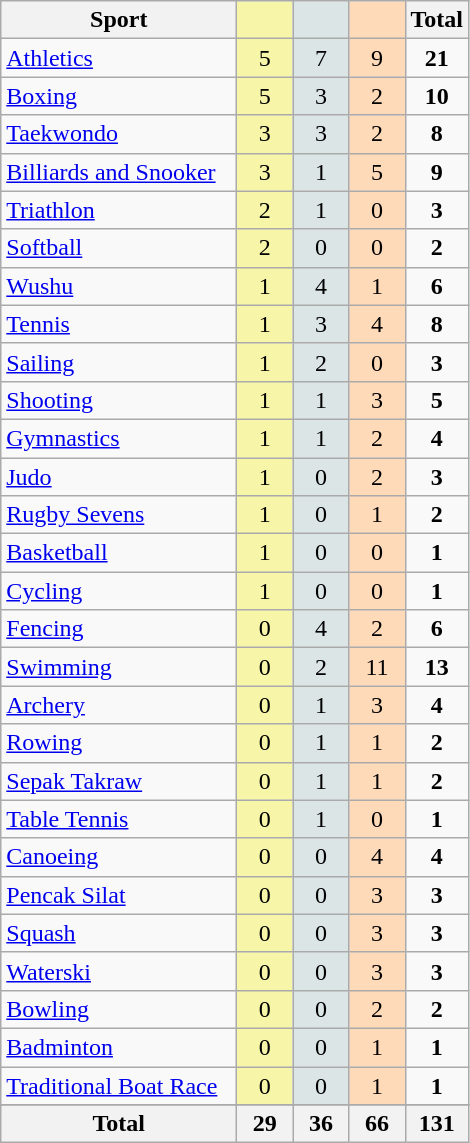<table class="wikitable" style="font-size:100%; text-align:center;">
<tr>
<th width=150>Sport</th>
<th scope="col" width=30 style="background:#F7F6A8;"></th>
<th scope="col" width=30 style="background:#DCE5E5;"></th>
<th scope="col" width=30 style="background:#FFDAB9;"></th>
<th width=30>Total</th>
</tr>
<tr>
<td align=left><a href='#'>Athletics</a></td>
<td style="background:#F7F6A8;">5</td>
<td style="background:#DCE5E5;">7</td>
<td style="background:#FFDAB9;">9</td>
<td><strong>21</strong></td>
</tr>
<tr>
<td align=left><a href='#'>Boxing</a></td>
<td style="background:#F7F6A8;">5</td>
<td style="background:#DCE5E5;">3</td>
<td style="background:#FFDAB9;">2</td>
<td><strong>10</strong></td>
</tr>
<tr>
<td align=left><a href='#'>Taekwondo</a></td>
<td style="background:#F7F6A8;">3</td>
<td style="background:#DCE5E5;">3</td>
<td style="background:#FFDAB9;">2</td>
<td><strong>8</strong></td>
</tr>
<tr>
<td align=left><a href='#'>Billiards and Snooker</a></td>
<td style="background:#F7F6A8;">3</td>
<td style="background:#DCE5E5;">1</td>
<td style="background:#FFDAB9;">5</td>
<td><strong>9</strong></td>
</tr>
<tr>
<td align=left><a href='#'>Triathlon</a></td>
<td style="background:#F7F6A8;">2</td>
<td style="background:#DCE5E5;">1</td>
<td style="background:#FFDAB9;">0</td>
<td><strong>3</strong></td>
</tr>
<tr>
<td align=left><a href='#'>Softball</a></td>
<td style="background:#F7F6A8;">2</td>
<td style="background:#DCE5E5;">0</td>
<td style="background:#FFDAB9;">0</td>
<td><strong>2</strong></td>
</tr>
<tr>
<td align=left><a href='#'>Wushu</a></td>
<td style="background:#F7F6A8;">1</td>
<td style="background:#DCE5E5;">4</td>
<td style="background:#FFDAB9;">1</td>
<td><strong>6</strong></td>
</tr>
<tr>
<td align=left><a href='#'>Tennis</a></td>
<td style="background:#F7F6A8;">1</td>
<td style="background:#DCE5E5;">3</td>
<td style="background:#FFDAB9;">4</td>
<td><strong>8</strong></td>
</tr>
<tr>
<td align=left><a href='#'>Sailing</a></td>
<td style="background:#F7F6A8;">1</td>
<td style="background:#DCE5E5;">2</td>
<td style="background:#FFDAB9;">0</td>
<td><strong>3</strong></td>
</tr>
<tr>
<td align=left><a href='#'>Shooting</a></td>
<td style="background:#F7F6A8;">1</td>
<td style="background:#DCE5E5;">1</td>
<td style="background:#FFDAB9;">3</td>
<td><strong>5</strong></td>
</tr>
<tr>
<td align=left><a href='#'>Gymnastics</a></td>
<td style="background:#F7F6A8;">1</td>
<td style="background:#DCE5E5;">1</td>
<td style="background:#FFDAB9;">2</td>
<td><strong>4</strong></td>
</tr>
<tr>
<td align=left><a href='#'>Judo</a></td>
<td style="background:#F7F6A8;">1</td>
<td style="background:#DCE5E5;">0</td>
<td style="background:#FFDAB9;">2</td>
<td><strong>3</strong></td>
</tr>
<tr>
<td align=left><a href='#'>Rugby Sevens</a></td>
<td style="background:#F7F6A8;">1</td>
<td style="background:#DCE5E5;">0</td>
<td style="background:#FFDAB9;">1</td>
<td><strong>2</strong></td>
</tr>
<tr>
<td align=left><a href='#'>Basketball</a></td>
<td style="background:#F7F6A8;">1</td>
<td style="background:#DCE5E5;">0</td>
<td style="background:#FFDAB9;">0</td>
<td><strong>1</strong></td>
</tr>
<tr>
<td align=left><a href='#'>Cycling</a></td>
<td style="background:#F7F6A8;">1</td>
<td style="background:#DCE5E5;">0</td>
<td style="background:#FFDAB9;">0</td>
<td><strong>1</strong></td>
</tr>
<tr>
<td align=left><a href='#'>Fencing</a></td>
<td style="background:#F7F6A8;">0</td>
<td style="background:#DCE5E5;">4</td>
<td style="background:#FFDAB9;">2</td>
<td><strong>6</strong></td>
</tr>
<tr>
<td align=left><a href='#'>Swimming</a></td>
<td style="background:#F7F6A8;">0</td>
<td style="background:#DCE5E5;">2</td>
<td style="background:#FFDAB9;">11</td>
<td><strong>13</strong></td>
</tr>
<tr>
<td align=left><a href='#'>Archery</a></td>
<td style="background:#F7F6A8;">0</td>
<td style="background:#DCE5E5;">1</td>
<td style="background:#FFDAB9;">3</td>
<td><strong>4</strong></td>
</tr>
<tr>
<td align=left><a href='#'>Rowing</a></td>
<td style="background:#F7F6A8;">0</td>
<td style="background:#DCE5E5;">1</td>
<td style="background:#FFDAB9;">1</td>
<td><strong>2</strong></td>
</tr>
<tr>
<td align=left><a href='#'>Sepak Takraw</a></td>
<td style="background:#F7F6A8;">0</td>
<td style="background:#DCE5E5;">1</td>
<td style="background:#FFDAB9;">1</td>
<td><strong>2</strong></td>
</tr>
<tr>
<td align=left><a href='#'>Table Tennis</a></td>
<td style="background:#F7F6A8;">0</td>
<td style="background:#DCE5E5;">1</td>
<td style="background:#FFDAB9;">0</td>
<td><strong>1</strong></td>
</tr>
<tr>
<td align=left><a href='#'>Canoeing</a></td>
<td style="background:#F7F6A8;">0</td>
<td style="background:#DCE5E5;">0</td>
<td style="background:#FFDAB9;">4</td>
<td><strong>4</strong></td>
</tr>
<tr>
<td align=left><a href='#'>Pencak Silat</a></td>
<td style="background:#F7F6A8;">0</td>
<td style="background:#DCE5E5;">0</td>
<td style="background:#FFDAB9;">3</td>
<td><strong>3</strong></td>
</tr>
<tr>
<td align=left><a href='#'>Squash</a></td>
<td style="background:#F7F6A8;">0</td>
<td style="background:#DCE5E5;">0</td>
<td style="background:#FFDAB9;">3</td>
<td><strong>3</strong></td>
</tr>
<tr>
<td align=left><a href='#'>Waterski</a></td>
<td style="background:#F7F6A8;">0</td>
<td style="background:#DCE5E5;">0</td>
<td style="background:#FFDAB9;">3</td>
<td><strong>3</strong></td>
</tr>
<tr>
<td align=left><a href='#'>Bowling</a></td>
<td style="background:#F7F6A8;">0</td>
<td style="background:#DCE5E5;">0</td>
<td style="background:#FFDAB9;">2</td>
<td><strong>2</strong></td>
</tr>
<tr>
<td align=left><a href='#'>Badminton</a></td>
<td style="background:#F7F6A8;">0</td>
<td style="background:#DCE5E5;">0</td>
<td style="background:#FFDAB9;">1</td>
<td><strong>1</strong></td>
</tr>
<tr>
<td align=left><a href='#'>Traditional Boat Race</a></td>
<td style="background:#F7F6A8;">0</td>
<td style="background:#DCE5E5;">0</td>
<td style="background:#FFDAB9;">1</td>
<td><strong>1</strong></td>
</tr>
<tr>
</tr>
<tr class="sortbottom">
<th>Total</th>
<th>29</th>
<th>36</th>
<th>66</th>
<th>131</th>
</tr>
</table>
